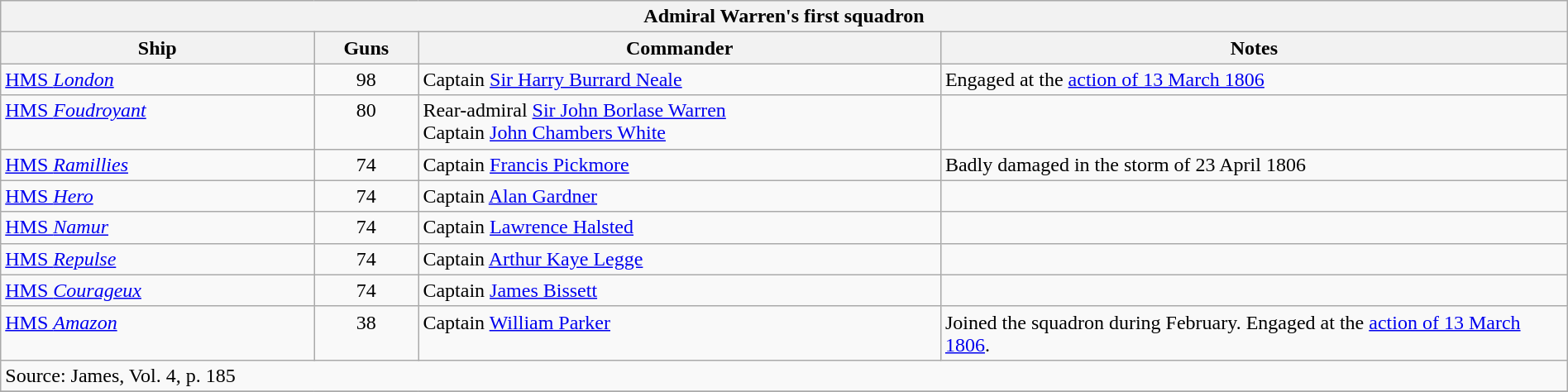<table class="wikitable" width=100%>
<tr valign="top">
<th colspan="11" bgcolor="white">Admiral Warren's first squadron</th>
</tr>
<tr valign="top"|- valign="top">
<th width=15%; align= center>Ship</th>
<th width=5%; align= center>Guns</th>
<th width=25%; align= center>Commander</th>
<th width=30%; align= center>Notes</th>
</tr>
<tr valign="top">
<td align= left><a href='#'>HMS <em>London</em></a></td>
<td align= center>98</td>
<td align= left>Captain <a href='#'>Sir Harry Burrard Neale</a></td>
<td align= left>Engaged at the <a href='#'>action of 13 March 1806</a></td>
</tr>
<tr valign="top">
<td align= left><a href='#'>HMS <em>Foudroyant</em></a></td>
<td align= center>80</td>
<td align= left>Rear-admiral <a href='#'>Sir John Borlase Warren</a><br> Captain <a href='#'>John Chambers White</a></td>
<td align= left></td>
</tr>
<tr valign="top">
<td align= left><a href='#'>HMS <em>Ramillies</em></a></td>
<td align= center>74</td>
<td align= left>Captain <a href='#'>Francis Pickmore</a></td>
<td align= left>Badly damaged in the storm of 23 April 1806</td>
</tr>
<tr valign="top">
<td align= left><a href='#'>HMS <em>Hero</em></a></td>
<td align= center>74</td>
<td align= left>Captain <a href='#'>Alan Gardner</a></td>
<td align= left></td>
</tr>
<tr valign="top">
<td align= left><a href='#'>HMS <em>Namur</em></a></td>
<td align= center>74</td>
<td align= left>Captain <a href='#'>Lawrence Halsted</a></td>
<td align= left></td>
</tr>
<tr valign="top">
<td align= left><a href='#'>HMS <em>Repulse</em></a></td>
<td align= center>74</td>
<td align= left>Captain <a href='#'>Arthur Kaye Legge</a></td>
<td align= left></td>
</tr>
<tr valign="top">
<td align= left><a href='#'>HMS <em>Courageux</em></a></td>
<td align= center>74</td>
<td align= left>Captain <a href='#'>James Bissett</a></td>
<td align= left></td>
</tr>
<tr valign="top">
<td align= left><a href='#'>HMS <em>Amazon</em></a></td>
<td align= center>38</td>
<td align= left>Captain <a href='#'>William Parker</a></td>
<td align= left>Joined the squadron during February. Engaged at the <a href='#'>action of 13 March 1806</a>.</td>
</tr>
<tr valign="top">
<td colspan="9" align="left">Source: James, Vol. 4, p. 185</td>
</tr>
<tr>
</tr>
</table>
